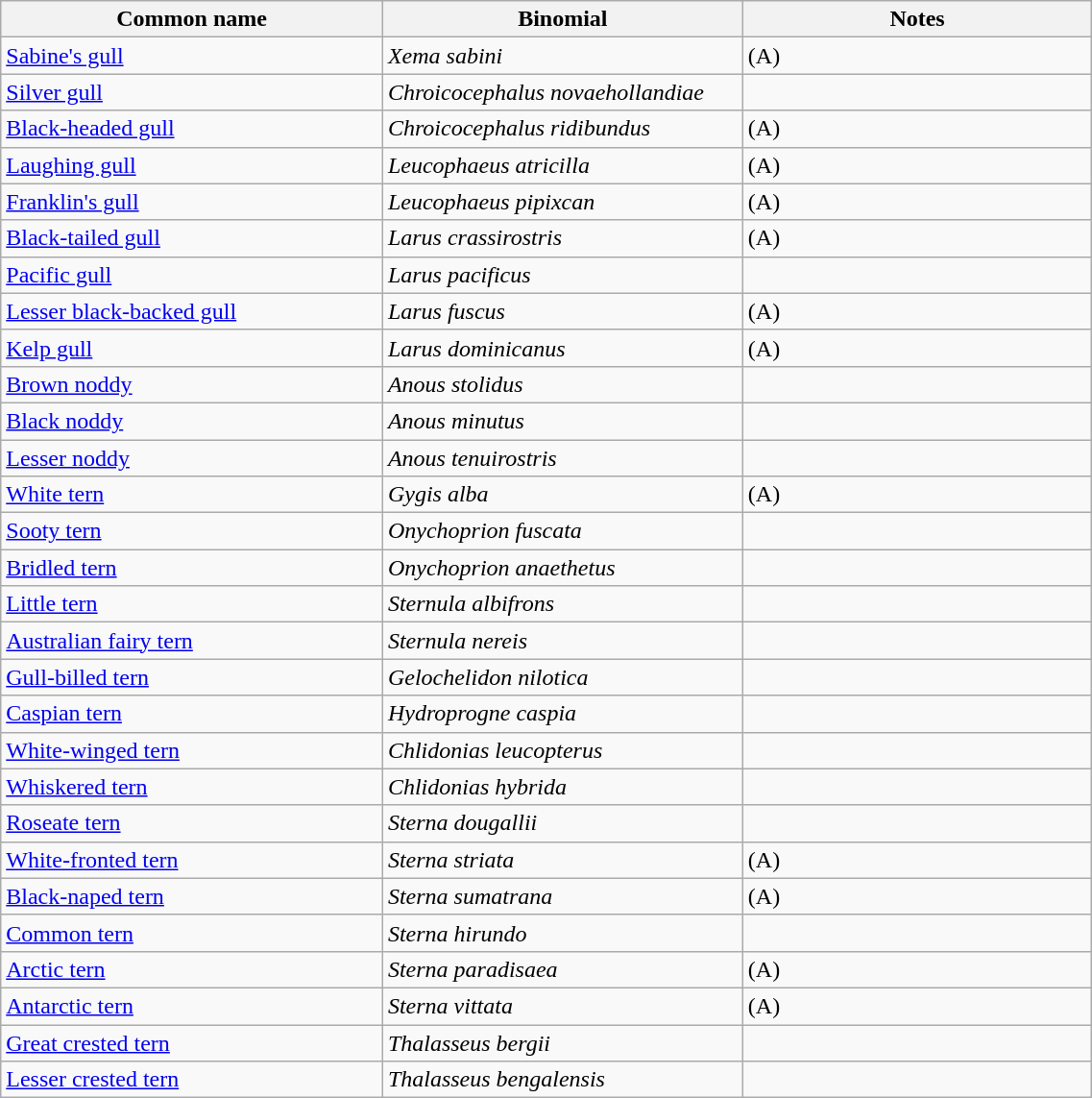<table style="width:60%;" class="wikitable">
<tr>
<th width=35%>Common name</th>
<th width=33%>Binomial</th>
<th width=32%>Notes</th>
</tr>
<tr>
<td><a href='#'>Sabine's gull</a></td>
<td><em>Xema sabini</em></td>
<td>(A)</td>
</tr>
<tr>
<td><a href='#'>Silver gull</a></td>
<td><em>Chroicocephalus novaehollandiae</em></td>
<td></td>
</tr>
<tr>
<td><a href='#'>Black-headed gull</a></td>
<td><em>Chroicocephalus ridibundus</em></td>
<td>(A)</td>
</tr>
<tr>
<td><a href='#'>Laughing gull</a></td>
<td><em>Leucophaeus atricilla</em></td>
<td>(A)</td>
</tr>
<tr>
<td><a href='#'>Franklin's gull</a></td>
<td><em>Leucophaeus pipixcan</em></td>
<td>(A)</td>
</tr>
<tr>
<td><a href='#'>Black-tailed gull</a></td>
<td><em>Larus crassirostris</em></td>
<td>(A)</td>
</tr>
<tr>
<td><a href='#'>Pacific gull</a></td>
<td><em>Larus pacificus</em></td>
<td></td>
</tr>
<tr>
<td><a href='#'>Lesser black-backed gull</a></td>
<td><em>Larus fuscus</em></td>
<td>(A)</td>
</tr>
<tr>
<td><a href='#'>Kelp gull</a></td>
<td><em>Larus dominicanus</em></td>
<td>(A)</td>
</tr>
<tr>
<td><a href='#'>Brown noddy</a></td>
<td><em>Anous stolidus</em></td>
<td></td>
</tr>
<tr>
<td><a href='#'>Black noddy</a></td>
<td><em>Anous minutus</em></td>
<td></td>
</tr>
<tr>
<td><a href='#'>Lesser noddy</a></td>
<td><em>Anous tenuirostris</em></td>
<td></td>
</tr>
<tr>
<td><a href='#'>White tern</a></td>
<td><em>Gygis alba</em></td>
<td>(A)</td>
</tr>
<tr>
<td><a href='#'>Sooty tern</a></td>
<td><em>Onychoprion fuscata</em></td>
<td></td>
</tr>
<tr>
<td><a href='#'>Bridled tern</a></td>
<td><em>Onychoprion anaethetus</em></td>
<td></td>
</tr>
<tr>
<td><a href='#'>Little tern</a></td>
<td><em>Sternula albifrons</em></td>
<td></td>
</tr>
<tr>
<td><a href='#'>Australian fairy tern</a></td>
<td><em>Sternula nereis</em></td>
<td></td>
</tr>
<tr>
<td><a href='#'>Gull-billed tern</a></td>
<td><em>Gelochelidon nilotica</em></td>
<td></td>
</tr>
<tr>
<td><a href='#'>Caspian tern</a></td>
<td><em>Hydroprogne caspia</em></td>
<td></td>
</tr>
<tr>
<td><a href='#'>White-winged tern</a></td>
<td><em>Chlidonias leucopterus</em></td>
<td></td>
</tr>
<tr>
<td><a href='#'>Whiskered tern</a></td>
<td><em>Chlidonias hybrida</em></td>
<td></td>
</tr>
<tr>
<td><a href='#'>Roseate tern</a></td>
<td><em>Sterna dougallii</em></td>
<td></td>
</tr>
<tr>
<td><a href='#'>White-fronted tern</a></td>
<td><em>Sterna striata</em></td>
<td>(A)</td>
</tr>
<tr>
<td><a href='#'>Black-naped tern</a></td>
<td><em>Sterna sumatrana</em></td>
<td>(A)</td>
</tr>
<tr>
<td><a href='#'>Common tern</a></td>
<td><em>Sterna hirundo</em></td>
<td></td>
</tr>
<tr>
<td><a href='#'>Arctic tern</a></td>
<td><em>Sterna paradisaea</em></td>
<td>(A)</td>
</tr>
<tr>
<td><a href='#'>Antarctic tern</a></td>
<td><em>Sterna vittata</em></td>
<td>(A)</td>
</tr>
<tr>
<td><a href='#'>Great crested tern</a></td>
<td><em>Thalasseus bergii</em></td>
<td></td>
</tr>
<tr>
<td><a href='#'>Lesser crested tern</a></td>
<td><em>Thalasseus bengalensis</em></td>
<td></td>
</tr>
</table>
